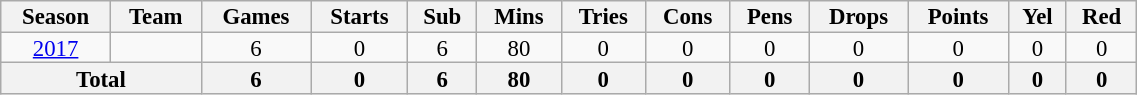<table class="wikitable" style="text-align:center; line-height:90%; font-size:95%; width:60%;">
<tr>
<th>Season</th>
<th>Team</th>
<th>Games</th>
<th>Starts</th>
<th>Sub</th>
<th>Mins</th>
<th>Tries</th>
<th>Cons</th>
<th>Pens</th>
<th>Drops</th>
<th>Points</th>
<th>Yel</th>
<th>Red</th>
</tr>
<tr>
<td><a href='#'>2017</a></td>
<td></td>
<td>6</td>
<td>0</td>
<td>6</td>
<td>80</td>
<td>0</td>
<td>0</td>
<td>0</td>
<td>0</td>
<td>0</td>
<td>0</td>
<td>0</td>
</tr>
<tr>
<th colspan="2">Total</th>
<th>6</th>
<th>0</th>
<th>6</th>
<th>80</th>
<th>0</th>
<th>0</th>
<th>0</th>
<th>0</th>
<th>0</th>
<th>0</th>
<th>0</th>
</tr>
</table>
